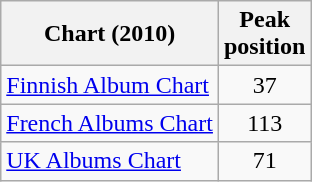<table class="wikitable sortable">
<tr>
<th>Chart (2010)</th>
<th>Peak<br>position</th>
</tr>
<tr>
<td style="text-align:left;"><a href='#'>Finnish Album Chart</a></td>
<td style="text-align:center;">37</td>
</tr>
<tr>
<td style="text-align:left;"><a href='#'>French Albums Chart</a></td>
<td style="text-align:center;">113</td>
</tr>
<tr>
<td style="text-align:left;"><a href='#'>UK Albums Chart</a></td>
<td style="text-align:center;">71</td>
</tr>
</table>
